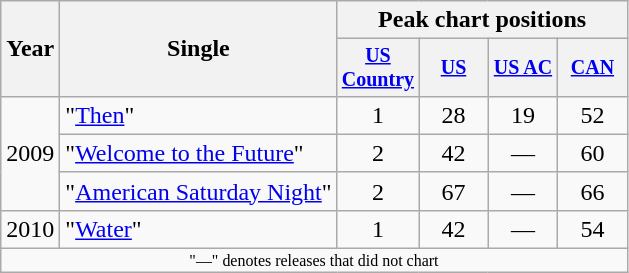<table class="wikitable" style="text-align:center;">
<tr>
<th rowspan="2">Year</th>
<th rowspan="2">Single</th>
<th colspan="4">Peak chart positions</th>
</tr>
<tr style=font-size:smaller;>
<th style="width:40px;"><a href='#'>US Country</a></th>
<th style="width:40px;"><a href='#'>US</a></th>
<th style="width:40px;"><a href='#'>US AC</a></th>
<th style="width:40px;"><a href='#'>CAN</a></th>
</tr>
<tr>
<td rowspan="3">2009</td>
<td style="text-align:left;">"<a href='#'>Then</a>"</td>
<td>1</td>
<td>28</td>
<td>19</td>
<td>52</td>
</tr>
<tr>
<td style="text-align:left;">"<a href='#'>Welcome to the Future</a>"</td>
<td>2</td>
<td>42</td>
<td>—</td>
<td>60</td>
</tr>
<tr>
<td style="text-align:left;">"<a href='#'>American Saturday Night</a>"</td>
<td>2</td>
<td>67</td>
<td>—</td>
<td>66</td>
</tr>
<tr>
<td>2010</td>
<td style="text-align:left;">"<a href='#'>Water</a>"</td>
<td>1</td>
<td>42</td>
<td>—</td>
<td>54</td>
</tr>
<tr>
<td colspan="10" style="font-size:8pt">"—" denotes releases that did not chart</td>
</tr>
</table>
